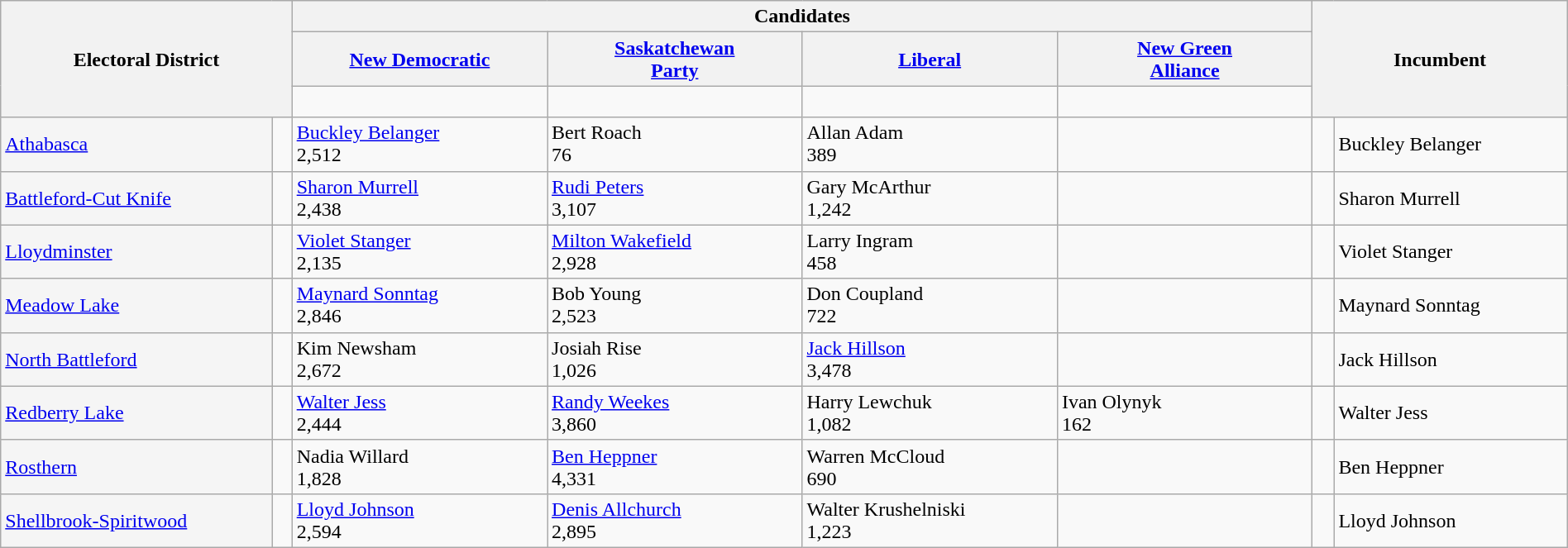<table class="wikitable" style="width:100%">
<tr>
<th style="width:16%;" rowspan=3 colspan=2>Electoral District</th>
<th colspan=4>Candidates</th>
<th style="width:14%;" rowspan=3 colspan=2>Incumbent</th>
</tr>
<tr>
<th width=14%><a href='#'>New Democratic</a></th>
<th width=14%><a href='#'>Saskatchewan<br>Party</a></th>
<th width=14%><a href='#'>Liberal</a></th>
<th width=14%><a href='#'>New Green<br>Alliance</a></th>
</tr>
<tr>
<td width=14% > </td>
<td width=14% > </td>
<td width=14% > </td>
<td width=14% > </td>
</tr>
<tr>
<td bgcolor=whitesmoke><a href='#'>Athabasca</a></td>
<td> </td>
<td><a href='#'>Buckley Belanger</a><br>2,512</td>
<td>Bert Roach<br>76</td>
<td>Allan Adam<br>389</td>
<td></td>
<td> </td>
<td>Buckley Belanger</td>
</tr>
<tr>
<td bgcolor=whitesmoke><a href='#'>Battleford-Cut Knife</a></td>
<td> </td>
<td><a href='#'>Sharon Murrell</a><br>2,438</td>
<td><a href='#'>Rudi Peters</a><br>3,107</td>
<td>Gary McArthur<br>1,242</td>
<td></td>
<td> </td>
<td>Sharon Murrell</td>
</tr>
<tr>
<td bgcolor=whitesmoke><a href='#'>Lloydminster</a></td>
<td> </td>
<td><a href='#'>Violet Stanger</a><br>2,135</td>
<td><a href='#'>Milton Wakefield</a><br>2,928</td>
<td>Larry Ingram<br>458</td>
<td></td>
<td> </td>
<td>Violet Stanger</td>
</tr>
<tr>
<td bgcolor=whitesmoke><a href='#'>Meadow Lake</a></td>
<td> </td>
<td><a href='#'>Maynard Sonntag</a><br>2,846</td>
<td>Bob Young<br>2,523</td>
<td>Don Coupland<br>722</td>
<td></td>
<td> </td>
<td>Maynard Sonntag</td>
</tr>
<tr>
<td bgcolor=whitesmoke><a href='#'>North Battleford</a></td>
<td> </td>
<td>Kim Newsham<br>2,672</td>
<td>Josiah Rise<br>1,026</td>
<td><a href='#'>Jack Hillson</a><br>3,478</td>
<td></td>
<td> </td>
<td>Jack Hillson</td>
</tr>
<tr>
<td bgcolor=whitesmoke><a href='#'>Redberry Lake</a></td>
<td> </td>
<td><a href='#'>Walter Jess</a><br>2,444</td>
<td><a href='#'>Randy Weekes</a><br>3,860</td>
<td>Harry Lewchuk<br>1,082</td>
<td>Ivan Olynyk<br>162</td>
<td> </td>
<td>Walter Jess</td>
</tr>
<tr>
<td bgcolor=whitesmoke><a href='#'>Rosthern</a></td>
<td> </td>
<td>Nadia Willard<br>1,828</td>
<td><a href='#'>Ben Heppner</a><br>4,331</td>
<td>Warren McCloud<br>690</td>
<td></td>
<td> </td>
<td>Ben Heppner</td>
</tr>
<tr>
<td bgcolor=whitesmoke><a href='#'>Shellbrook-Spiritwood</a></td>
<td> </td>
<td><a href='#'>Lloyd Johnson</a><br>2,594</td>
<td><a href='#'>Denis Allchurch</a><br>2,895</td>
<td>Walter Krushelniski<br>1,223</td>
<td></td>
<td> </td>
<td>Lloyd Johnson</td>
</tr>
</table>
